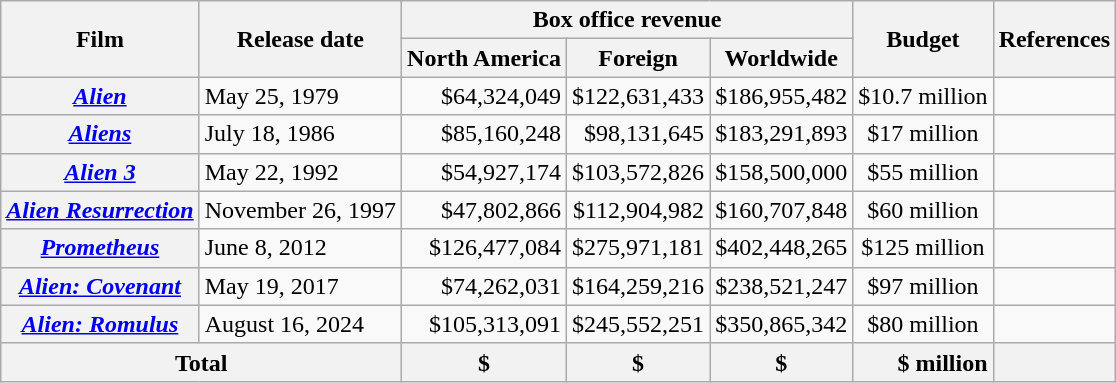<table class="wikitable sortable plainrowheaders">
<tr>
<th scope="col" rowspan="2" style="text-align:center;">Film</th>
<th scope="col" rowspan="2" style="text-align:center;">Release date</th>
<th scope="col" colspan="3" style="text-align:center;">Box office revenue</th>
<th scope="col" rowspan="2" style="text-align:center;">Budget</th>
<th scope="col" rowspan="2" style="text-align:center;">References</th>
</tr>
<tr>
<th scope="col" style="text-align:center;">North America</th>
<th scope="col" style="text-align:center;">Foreign</th>
<th scope="col" style="text-align:center;">Worldwide</th>
</tr>
<tr>
<th scope="row"><em><a href='#'>Alien</a></em></th>
<td>May 25, 1979</td>
<td style="text-align:right;">$64,324,049</td>
<td style="text-align:right;">$122,631,433</td>
<td style="text-align:right;">$186,955,482</td>
<td style="text-align:center;">$10.7 million</td>
<td style="text-align:center;"></td>
</tr>
<tr>
<th scope="row"><em><a href='#'>Aliens</a></em></th>
<td>July 18, 1986</td>
<td style="text-align:right;">$85,160,248</td>
<td style="text-align:right;">$98,131,645</td>
<td style="text-align:right;">$183,291,893</td>
<td style="text-align:center;">$17 million</td>
<td style="text-align:center;"></td>
</tr>
<tr>
<th scope="row"><em><a href='#'>Alien 3</a></em></th>
<td>May 22, 1992</td>
<td style="text-align:right;">$54,927,174</td>
<td style="text-align:right;">$103,572,826</td>
<td style="text-align:right;">$158,500,000</td>
<td style="text-align:center;">$55 million</td>
<td style="text-align:center;"></td>
</tr>
<tr>
<th scope="row"><em><a href='#'>Alien Resurrection</a></em></th>
<td>November 26, 1997</td>
<td style="text-align:right;">$47,802,866</td>
<td style="text-align:right;">$112,904,982</td>
<td style="text-align:right;">$160,707,848</td>
<td style="text-align:center;">$60 million</td>
<td style="text-align:center;"></td>
</tr>
<tr>
<th scope="row"><em><a href='#'>Prometheus</a></em></th>
<td>June 8, 2012</td>
<td style="text-align:right;">$126,477,084</td>
<td style="text-align:right;">$275,971,181</td>
<td style="text-align:right;">$402,448,265</td>
<td style="text-align:center;">$125 million</td>
<td style="text-align:center;"></td>
</tr>
<tr>
<th scope="row"><em><a href='#'>Alien: Covenant</a></em></th>
<td>May 19, 2017</td>
<td style="text-align:right;">$74,262,031</td>
<td style="text-align:right;">$164,259,216</td>
<td style="text-align:right;">$238,521,247</td>
<td style="text-align:center;">$97 million</td>
<td style="text-align:center;"></td>
</tr>
<tr>
<th scope="row"><em><a href='#'>Alien: Romulus</a></em></th>
<td>August 16, 2024</td>
<td style="text-align:right;">$105,313,091</td>
<td style="text-align:right;">$245,552,251</td>
<td style="text-align:right;">$350,865,342</td>
<td style="text-align:center;">$80 million</td>
<td style="text-align:center;"></td>
</tr>
<tr>
<th scope="row" colspan="2">Total</th>
<th>$</th>
<th>$</th>
<th>$</th>
<th style="text-align:right;"> $ million</th>
<th></th>
</tr>
</table>
